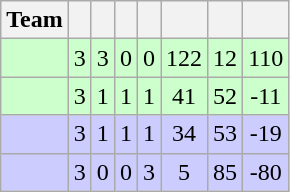<table class="wikitable" style="text-align: center;">
<tr>
<th>Team</th>
<th></th>
<th></th>
<th></th>
<th></th>
<th></th>
<th></th>
<th></th>
</tr>
<tr bgcolor="ccffcc">
<td align="left"></td>
<td>3</td>
<td>3</td>
<td>0</td>
<td>0</td>
<td>122</td>
<td>12</td>
<td>110</td>
</tr>
<tr bgcolor="ccffcc">
<td align="left"></td>
<td>3</td>
<td>1</td>
<td>1</td>
<td>1</td>
<td>41</td>
<td>52</td>
<td>-11</td>
</tr>
<tr bgcolor="ccccff">
<td align="left"></td>
<td>3</td>
<td>1</td>
<td>1</td>
<td>1</td>
<td>34</td>
<td>53</td>
<td>-19</td>
</tr>
<tr bgcolor="ccccff">
<td align="left"></td>
<td>3</td>
<td>0</td>
<td>0</td>
<td>3</td>
<td>5</td>
<td>85</td>
<td>-80</td>
</tr>
</table>
